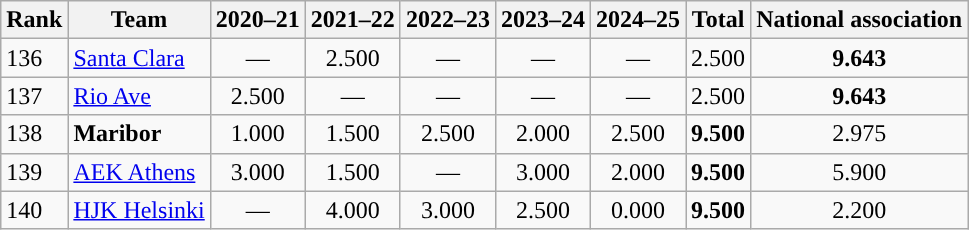<table class="wikitable" style="text-align: left;">
<tr>
<th>Rank</th>
<th>Team</th>
<th>2020–21</th>
<th>2021–22</th>
<th>2022–23</th>
<th>2023–24</th>
<th>2024–25</th>
<th>Total</th>
<th>National association</th>
</tr>
<tr>
<td>136</td>
<td> <a href='#'>Santa Clara</a></td>
<td style="text-align:center;">—</td>
<td style="text-align:center;">2.500</td>
<td style="text-align:center;">—</td>
<td style="text-align:center;">—</td>
<td style="text-align:center;">—</td>
<td style="text-align:center;">2.500</td>
<td style="text-align:center;"><strong>9.643</strong></td>
</tr>
<tr>
<td>137</td>
<td> <a href='#'>Rio Ave</a></td>
<td style="text-align:center;">2.500</td>
<td style="text-align:center;">—</td>
<td style="text-align:center;">—</td>
<td style="text-align:center;">—</td>
<td style="text-align:center;">—</td>
<td style="text-align:center;">2.500</td>
<td style="text-align:center;"><strong>9.643</strong></td>
</tr>
<tr>
<td>138</td>
<td> <strong>Maribor</strong></td>
<td style="text-align:center;">1.000</td>
<td style="text-align:center;">1.500</td>
<td style="text-align:center;">2.500</td>
<td style="text-align:center;">2.000</td>
<td style="text-align:center;">2.500</td>
<td style="text-align:center;"><strong>9.500</strong></td>
<td style="text-align:center;">2.975</td>
</tr>
<tr>
<td>139</td>
<td> <a href='#'>AEK Athens</a></td>
<td style="text-align:center;">3.000</td>
<td style="text-align:center;">1.500</td>
<td style="text-align:center;">—</td>
<td style="text-align:center;">3.000</td>
<td style="text-align:center;">2.000</td>
<td style="text-align:center;"><strong>9.500</strong></td>
<td style="text-align:center;">5.900</td>
</tr>
<tr>
<td>140</td>
<td> <a href='#'>HJK Helsinki</a></td>
<td style="text-align:center;">—</td>
<td style="text-align:center;">4.000</td>
<td style="text-align:center;">3.000</td>
<td style="text-align:center;">2.500</td>
<td style="text-align:center;">0.000</td>
<td style="text-align:center;"><strong>9.500</strong></td>
<td style="text-align:center;">2.200</td>
</tr>
</table>
